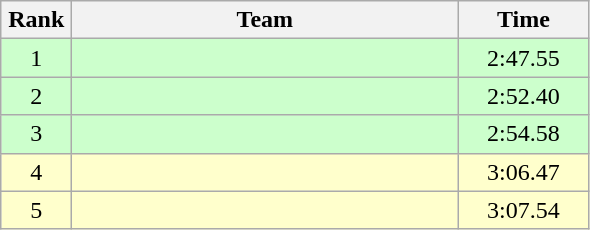<table class=wikitable style="text-align:center">
<tr>
<th width=40>Rank</th>
<th width=250>Team</th>
<th width=80>Time</th>
</tr>
<tr bgcolor="ccffcc">
<td>1</td>
<td align=left></td>
<td>2:47.55</td>
</tr>
<tr bgcolor="ccffcc">
<td>2</td>
<td align=left></td>
<td>2:52.40</td>
</tr>
<tr bgcolor="ccffcc">
<td>3</td>
<td align=left></td>
<td>2:54.58</td>
</tr>
<tr bgcolor="ffffcc">
<td>4</td>
<td align=left></td>
<td>3:06.47</td>
</tr>
<tr bgcolor="ffffcc">
<td>5</td>
<td align=left></td>
<td>3:07.54</td>
</tr>
</table>
